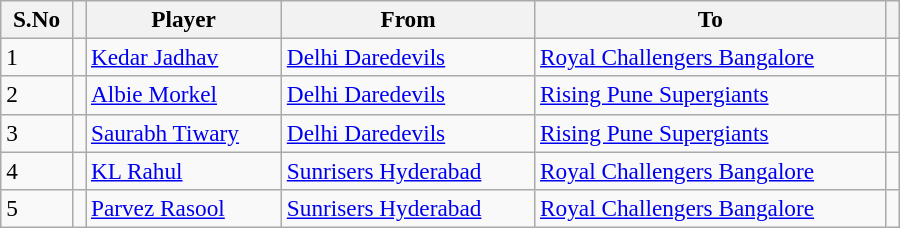<table class="wikitable"  style="font-size:97%; width:600px;">
<tr>
<th>S.No</th>
<th></th>
<th>Player</th>
<th>From</th>
<th>To</th>
<th></th>
</tr>
<tr>
<td>1</td>
<td></td>
<td><a href='#'>Kedar Jadhav</a></td>
<td><a href='#'>Delhi Daredevils</a></td>
<td><a href='#'>Royal Challengers Bangalore</a></td>
<td></td>
</tr>
<tr>
<td>2</td>
<td></td>
<td><a href='#'>Albie Morkel</a></td>
<td><a href='#'>Delhi Daredevils</a></td>
<td><a href='#'>Rising Pune Supergiants</a></td>
<td></td>
</tr>
<tr>
<td>3</td>
<td></td>
<td><a href='#'>Saurabh Tiwary</a></td>
<td><a href='#'>Delhi Daredevils</a></td>
<td><a href='#'>Rising Pune Supergiants</a></td>
<td></td>
</tr>
<tr>
<td>4</td>
<td></td>
<td><a href='#'>KL Rahul</a></td>
<td><a href='#'>Sunrisers Hyderabad</a></td>
<td><a href='#'>Royal Challengers Bangalore</a></td>
<td></td>
</tr>
<tr>
<td>5</td>
<td></td>
<td><a href='#'>Parvez Rasool</a></td>
<td><a href='#'>Sunrisers Hyderabad</a></td>
<td><a href='#'>Royal Challengers Bangalore</a></td>
<td></td>
</tr>
</table>
